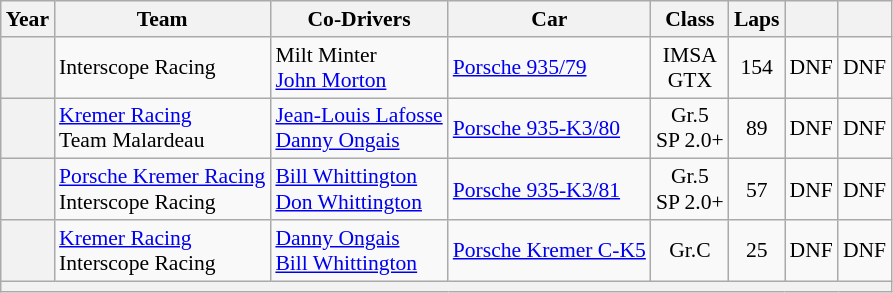<table class="wikitable" style="text-align:center; font-size:90%">
<tr>
<th>Year</th>
<th>Team</th>
<th>Co-Drivers</th>
<th>Car</th>
<th>Class</th>
<th>Laps</th>
<th></th>
<th></th>
</tr>
<tr>
<th></th>
<td align="left"> Interscope Racing</td>
<td align="left"> Milt Minter<br> <a href='#'>John Morton</a></td>
<td align="left"><a href='#'>Porsche 935/79</a></td>
<td>IMSA<br>GTX</td>
<td>154</td>
<td>DNF</td>
<td>DNF</td>
</tr>
<tr>
<th></th>
<td align="left"> <a href='#'>Kremer Racing</a><br> Team Malardeau</td>
<td align="left"> <a href='#'>Jean-Louis Lafosse</a><br> <a href='#'>Danny Ongais</a></td>
<td align="left"><a href='#'>Porsche 935-K3/80</a></td>
<td>Gr.5<br>SP 2.0+</td>
<td>89</td>
<td>DNF</td>
<td>DNF</td>
</tr>
<tr>
<th></th>
<td align="left"> <a href='#'>Porsche Kremer Racing</a><br> Interscope Racing</td>
<td align="left"> <a href='#'>Bill Whittington</a><br> <a href='#'>Don Whittington</a></td>
<td align="left"><a href='#'>Porsche 935-K3/81</a></td>
<td>Gr.5<br>SP 2.0+</td>
<td>57</td>
<td>DNF</td>
<td>DNF</td>
</tr>
<tr>
<th></th>
<td align="left"> <a href='#'>Kremer Racing</a><br> Interscope Racing</td>
<td align="left"> <a href='#'>Danny Ongais</a><br> <a href='#'>Bill Whittington</a></td>
<td align="left"><a href='#'>Porsche Kremer C-K5</a></td>
<td>Gr.C</td>
<td>25</td>
<td>DNF</td>
<td>DNF</td>
</tr>
<tr>
<th colspan="8"></th>
</tr>
</table>
